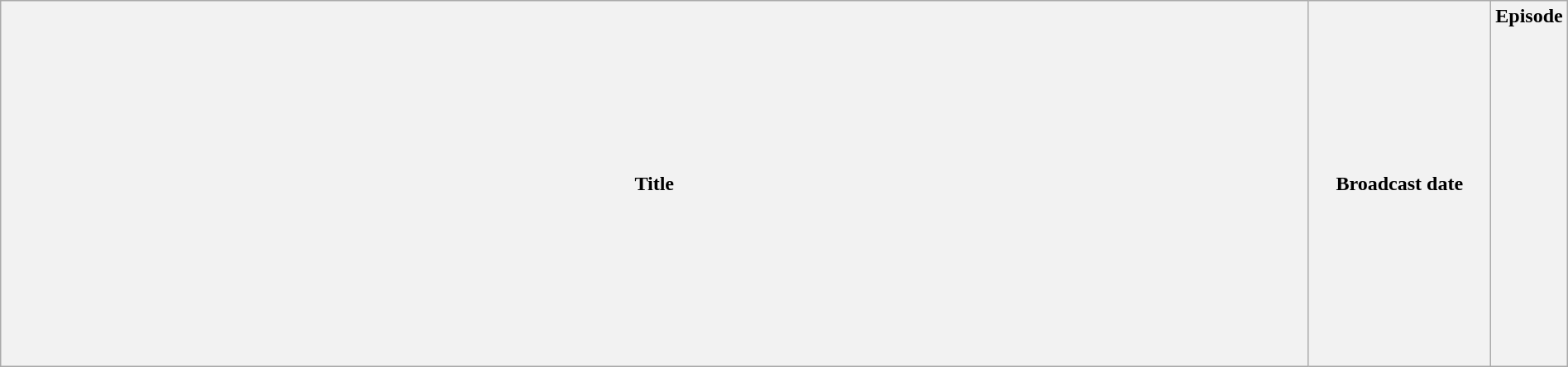<table class="wikitable plainrowheaders" style="width:100%; margin:auto;">
<tr>
<th>Title</th>
<th width="140">Broadcast date</th>
<th width="40">Episode<br><br><br><br><br><br><br><br><br><br><br><br><br><br><br><br></th>
</tr>
</table>
